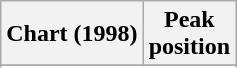<table class="wikitable plainrowheaders sortable" style="text-align:center;" border="1">
<tr>
<th scope="col">Chart (1998)</th>
<th scope="col">Peak<br>position</th>
</tr>
<tr>
</tr>
<tr>
</tr>
<tr>
</tr>
</table>
